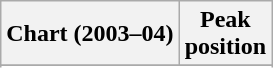<table class="wikitable sortable">
<tr>
<th align="center">Chart (2003–04)</th>
<th align="center">Peak<br>position</th>
</tr>
<tr>
</tr>
<tr>
</tr>
<tr>
</tr>
<tr>
</tr>
</table>
